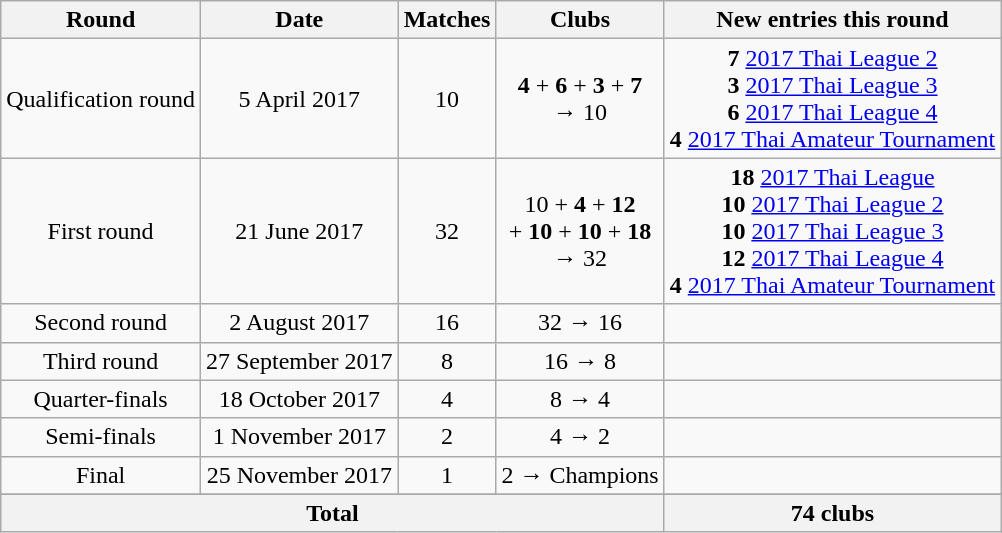<table class="wikitable">
<tr>
<th>Round</th>
<th>Date</th>
<th>Matches</th>
<th>Clubs</th>
<th>New entries this round</th>
</tr>
<tr align=center>
<td>Qualification round</td>
<td>5 April 2017</td>
<td>10</td>
<td><strong>4</strong> + <strong>6</strong> + <strong>3</strong> + <strong>7</strong><br>→ 10</td>
<td><strong>7</strong> <a href='#'>2017 Thai League 2</a><br><strong>3</strong> <a href='#'>2017 Thai League 3</a><br><strong>6</strong> <a href='#'>2017 Thai League 4</a><br><strong>4</strong> <a href='#'>2017 Thai Amateur Tournament</a></td>
</tr>
<tr align=center>
<td>First round</td>
<td>21 June 2017</td>
<td>32</td>
<td>10 + <strong>4</strong> + <strong>12</strong><br>+ <strong>10</strong> + <strong>10</strong> + <strong>18</strong><br>→ 32</td>
<td><strong>18</strong> <a href='#'>2017 Thai League</a><br><strong>10</strong> <a href='#'>2017 Thai League 2</a><br><strong>10</strong> <a href='#'>2017 Thai League 3</a><br><strong>12</strong> <a href='#'>2017 Thai League 4</a><br><strong>4</strong> <a href='#'>2017 Thai Amateur Tournament</a></td>
</tr>
<tr align=center>
<td>Second round</td>
<td>2 August 2017</td>
<td>16</td>
<td>32 → 16</td>
<td></td>
</tr>
<tr align=center>
<td>Third round</td>
<td>27 September 2017</td>
<td>8</td>
<td>16 → 8</td>
<td></td>
</tr>
<tr align=center>
<td>Quarter-finals</td>
<td>18 October 2017</td>
<td>4</td>
<td>8 → 4</td>
<td></td>
</tr>
<tr align=center>
<td>Semi-finals</td>
<td>1 November 2017</td>
<td>2</td>
<td>4 → 2</td>
<td></td>
</tr>
<tr align=center>
<td>Final</td>
<td>25 November 2017</td>
<td>1</td>
<td>2 → Champions</td>
<td></td>
</tr>
<tr align=left|>
</tr>
<tr>
<th colspan=4>Total</th>
<th>74 clubs</th>
</tr>
</table>
